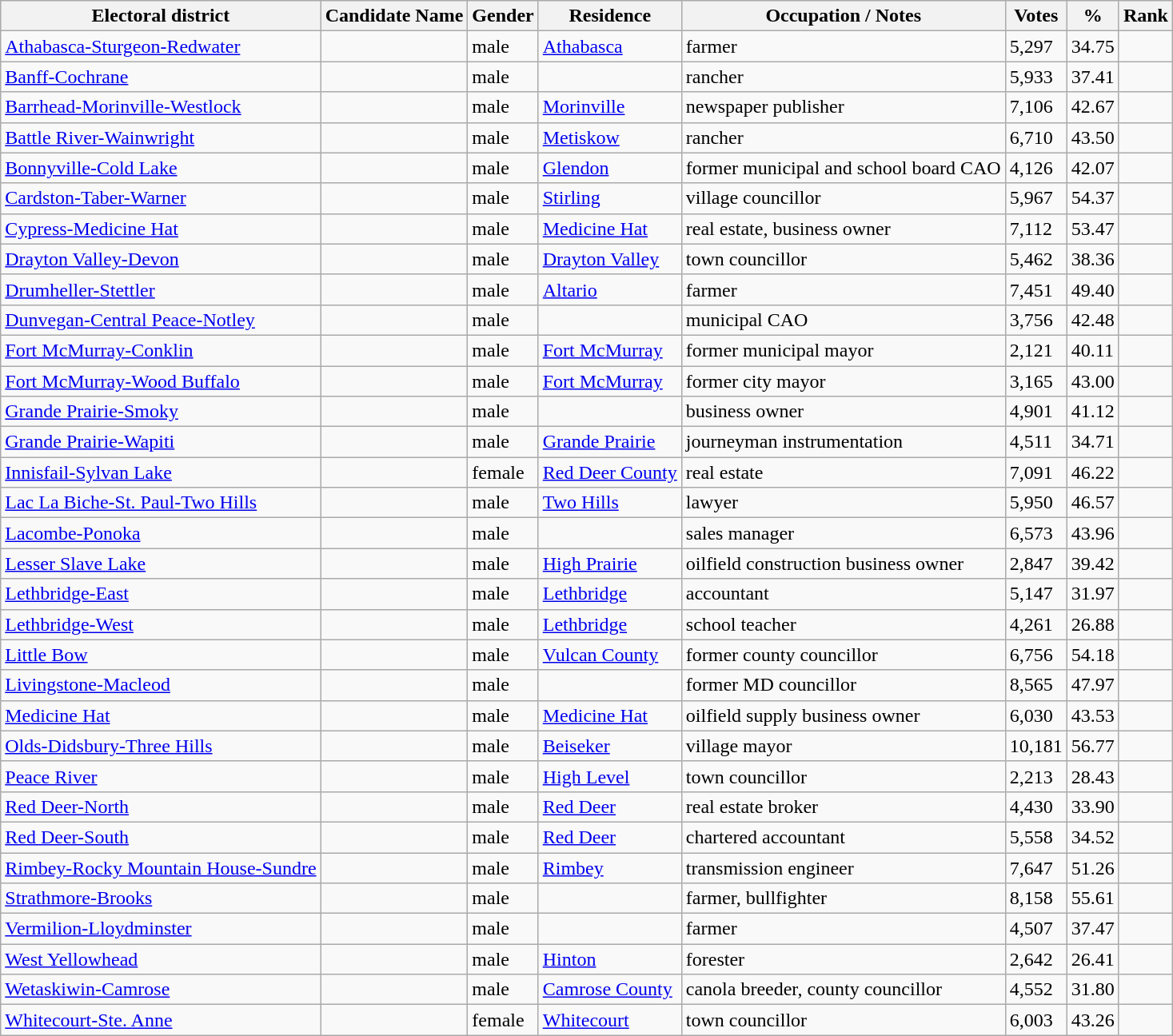<table class="wikitable sortable">
<tr>
<th>Electoral district</th>
<th>Candidate Name</th>
<th>Gender</th>
<th>Residence</th>
<th class=unsortable>Occupation / Notes</th>
<th>Votes</th>
<th>%</th>
<th>Rank</th>
</tr>
<tr>
<td><a href='#'>Athabasca-Sturgeon-Redwater</a></td>
<td></td>
<td>male</td>
<td><a href='#'>Athabasca</a></td>
<td>farmer</td>
<td>5,297</td>
<td>34.75</td>
<td></td>
</tr>
<tr>
<td><a href='#'>Banff-Cochrane</a></td>
<td></td>
<td>male</td>
<td></td>
<td>rancher</td>
<td>5,933</td>
<td>37.41</td>
<td></td>
</tr>
<tr>
<td><a href='#'>Barrhead-Morinville-Westlock</a></td>
<td></td>
<td>male</td>
<td><a href='#'>Morinville</a></td>
<td>newspaper publisher</td>
<td>7,106</td>
<td>42.67</td>
<td></td>
</tr>
<tr>
<td><a href='#'>Battle River-Wainwright</a></td>
<td></td>
<td>male</td>
<td><a href='#'>Metiskow</a></td>
<td>rancher</td>
<td>6,710</td>
<td>43.50</td>
<td></td>
</tr>
<tr>
<td><a href='#'>Bonnyville-Cold Lake</a></td>
<td></td>
<td>male</td>
<td><a href='#'>Glendon</a></td>
<td>former municipal and school board CAO</td>
<td>4,126</td>
<td>42.07</td>
<td></td>
</tr>
<tr>
<td><a href='#'>Cardston-Taber-Warner</a></td>
<td></td>
<td>male</td>
<td><a href='#'>Stirling</a></td>
<td>village councillor</td>
<td>5,967</td>
<td>54.37</td>
<td></td>
</tr>
<tr>
<td><a href='#'>Cypress-Medicine Hat</a></td>
<td></td>
<td>male</td>
<td><a href='#'>Medicine Hat</a></td>
<td>real estate, business owner</td>
<td>7,112</td>
<td>53.47</td>
<td></td>
</tr>
<tr>
<td><a href='#'>Drayton Valley-Devon</a></td>
<td></td>
<td>male</td>
<td><a href='#'>Drayton Valley</a></td>
<td>town councillor</td>
<td>5,462</td>
<td>38.36</td>
<td></td>
</tr>
<tr>
<td><a href='#'>Drumheller-Stettler</a></td>
<td></td>
<td>male</td>
<td><a href='#'>Altario</a></td>
<td>farmer</td>
<td>7,451</td>
<td>49.40</td>
<td></td>
</tr>
<tr>
<td><a href='#'>Dunvegan-Central Peace-Notley</a></td>
<td></td>
<td>male</td>
<td></td>
<td>municipal CAO</td>
<td>3,756</td>
<td>42.48</td>
<td></td>
</tr>
<tr>
<td><a href='#'>Fort McMurray-Conklin</a></td>
<td></td>
<td>male</td>
<td><a href='#'>Fort McMurray</a></td>
<td>former municipal mayor</td>
<td>2,121</td>
<td>40.11</td>
<td></td>
</tr>
<tr>
<td><a href='#'>Fort McMurray-Wood Buffalo</a></td>
<td></td>
<td>male</td>
<td><a href='#'>Fort McMurray</a></td>
<td>former city mayor</td>
<td>3,165</td>
<td>43.00</td>
<td></td>
</tr>
<tr>
<td><a href='#'>Grande Prairie-Smoky</a></td>
<td></td>
<td>male</td>
<td></td>
<td>business owner</td>
<td>4,901</td>
<td>41.12</td>
<td></td>
</tr>
<tr>
<td><a href='#'>Grande Prairie-Wapiti</a></td>
<td></td>
<td>male</td>
<td><a href='#'>Grande Prairie</a></td>
<td>journeyman instrumentation</td>
<td>4,511</td>
<td>34.71</td>
<td></td>
</tr>
<tr>
<td><a href='#'>Innisfail-Sylvan Lake</a></td>
<td></td>
<td>female</td>
<td><a href='#'>Red Deer County</a></td>
<td>real estate</td>
<td>7,091</td>
<td>46.22</td>
<td></td>
</tr>
<tr>
<td><a href='#'>Lac La Biche-St. Paul-Two Hills</a></td>
<td></td>
<td>male</td>
<td><a href='#'>Two Hills</a></td>
<td>lawyer</td>
<td>5,950</td>
<td>46.57</td>
<td></td>
</tr>
<tr>
<td><a href='#'>Lacombe-Ponoka</a></td>
<td></td>
<td>male</td>
<td></td>
<td>sales manager</td>
<td>6,573</td>
<td>43.96</td>
<td></td>
</tr>
<tr>
<td><a href='#'>Lesser Slave Lake</a></td>
<td></td>
<td>male</td>
<td><a href='#'>High Prairie</a></td>
<td>oilfield construction business owner</td>
<td>2,847</td>
<td>39.42</td>
<td></td>
</tr>
<tr>
<td><a href='#'>Lethbridge-East</a></td>
<td></td>
<td>male</td>
<td><a href='#'>Lethbridge</a></td>
<td>accountant</td>
<td>5,147</td>
<td>31.97</td>
<td></td>
</tr>
<tr>
<td><a href='#'>Lethbridge-West</a></td>
<td></td>
<td>male</td>
<td><a href='#'>Lethbridge</a></td>
<td>school teacher</td>
<td>4,261</td>
<td>26.88</td>
<td></td>
</tr>
<tr>
<td><a href='#'>Little Bow</a></td>
<td></td>
<td>male</td>
<td><a href='#'>Vulcan County</a></td>
<td>former county councillor</td>
<td>6,756</td>
<td>54.18</td>
<td></td>
</tr>
<tr>
<td><a href='#'>Livingstone-Macleod</a></td>
<td></td>
<td>male</td>
<td></td>
<td>former MD councillor</td>
<td>8,565</td>
<td>47.97</td>
<td></td>
</tr>
<tr>
<td><a href='#'>Medicine Hat</a></td>
<td></td>
<td>male</td>
<td><a href='#'>Medicine Hat</a></td>
<td>oilfield supply business owner</td>
<td>6,030</td>
<td>43.53</td>
<td></td>
</tr>
<tr>
<td><a href='#'>Olds-Didsbury-Three Hills</a></td>
<td></td>
<td>male</td>
<td><a href='#'>Beiseker</a></td>
<td>village mayor</td>
<td>10,181</td>
<td>56.77</td>
<td></td>
</tr>
<tr>
<td><a href='#'>Peace River</a></td>
<td></td>
<td>male</td>
<td><a href='#'>High Level</a></td>
<td>town councillor</td>
<td>2,213</td>
<td>28.43</td>
<td></td>
</tr>
<tr>
<td><a href='#'>Red Deer-North</a></td>
<td></td>
<td>male</td>
<td><a href='#'>Red Deer</a></td>
<td>real estate broker</td>
<td>4,430</td>
<td>33.90</td>
<td></td>
</tr>
<tr>
<td><a href='#'>Red Deer-South</a></td>
<td></td>
<td>male</td>
<td><a href='#'>Red Deer</a></td>
<td>chartered accountant</td>
<td>5,558</td>
<td>34.52</td>
<td></td>
</tr>
<tr>
<td><a href='#'>Rimbey-Rocky Mountain House-Sundre</a></td>
<td></td>
<td>male</td>
<td><a href='#'>Rimbey</a></td>
<td>transmission engineer</td>
<td>7,647</td>
<td>51.26</td>
<td></td>
</tr>
<tr>
<td><a href='#'>Strathmore-Brooks</a></td>
<td></td>
<td>male</td>
<td></td>
<td>farmer, bullfighter</td>
<td>8,158</td>
<td>55.61</td>
<td></td>
</tr>
<tr>
<td><a href='#'>Vermilion-Lloydminster</a></td>
<td></td>
<td>male</td>
<td></td>
<td>farmer</td>
<td>4,507</td>
<td>37.47</td>
<td></td>
</tr>
<tr>
<td><a href='#'>West Yellowhead</a></td>
<td></td>
<td>male</td>
<td><a href='#'>Hinton</a></td>
<td>forester</td>
<td>2,642</td>
<td>26.41</td>
<td></td>
</tr>
<tr>
<td><a href='#'>Wetaskiwin-Camrose</a></td>
<td></td>
<td>male</td>
<td><a href='#'>Camrose County</a></td>
<td>canola breeder, county councillor</td>
<td>4,552</td>
<td>31.80</td>
<td></td>
</tr>
<tr>
<td><a href='#'>Whitecourt-Ste. Anne</a></td>
<td></td>
<td>female</td>
<td><a href='#'>Whitecourt</a></td>
<td>town councillor</td>
<td>6,003</td>
<td>43.26</td>
<td></td>
</tr>
</table>
